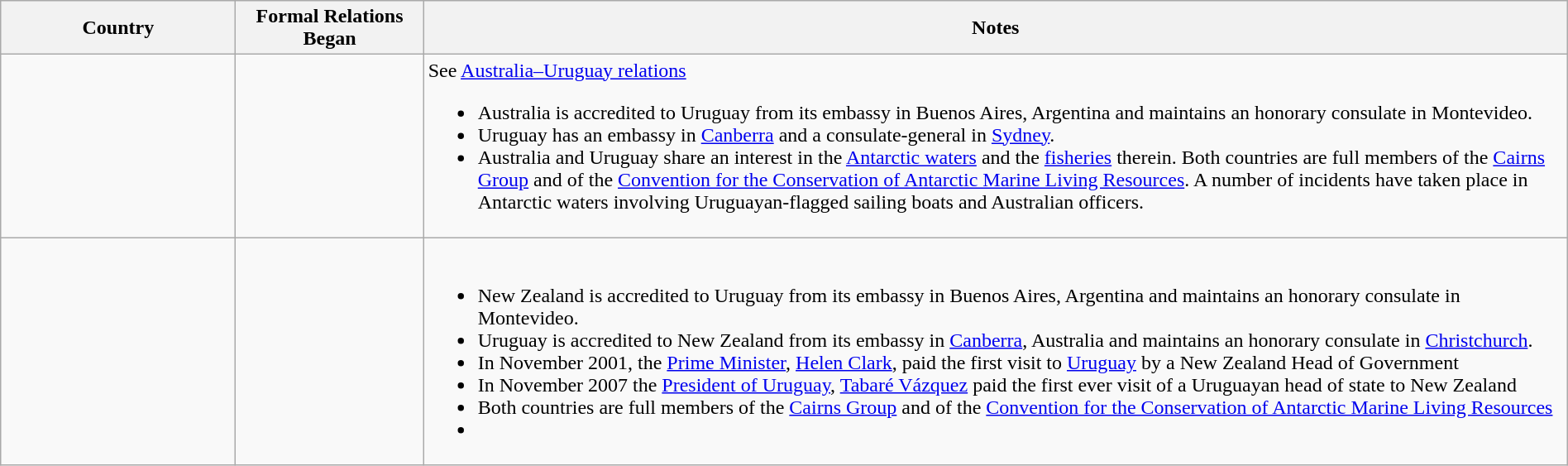<table class="wikitable sortable" border="1" style="width:100%; margin:auto;">
<tr>
<th width="15%">Country</th>
<th width="12%">Formal Relations Began</th>
<th>Notes</th>
</tr>
<tr -valign="top">
<td></td>
<td></td>
<td>See <a href='#'>Australia–Uruguay relations</a><br><ul><li>Australia is accredited to Uruguay from its embassy in Buenos Aires, Argentina and maintains an honorary consulate in Montevideo.</li><li>Uruguay has an embassy in <a href='#'>Canberra</a> and a consulate-general in <a href='#'>Sydney</a>.</li><li>Australia and Uruguay share an interest in the <a href='#'>Antarctic waters</a> and the <a href='#'>fisheries</a> therein. Both countries are full members of the <a href='#'>Cairns Group</a> and of the <a href='#'>Convention for the Conservation of Antarctic Marine Living Resources</a>. A number of incidents have taken place in Antarctic waters involving Uruguayan-flagged sailing boats and Australian officers.</li></ul></td>
</tr>
<tr -valign="top">
<td></td>
<td></td>
<td><br><ul><li>New Zealand is accredited to Uruguay from its embassy in Buenos Aires, Argentina and maintains an honorary consulate in Montevideo.</li><li>Uruguay is accredited to New Zealand from its embassy in <a href='#'>Canberra</a>, Australia and maintains an honorary consulate in <a href='#'>Christchurch</a>.</li><li>In November 2001, the <a href='#'>Prime Minister</a>, <a href='#'>Helen Clark</a>, paid the first visit to <a href='#'>Uruguay</a> by a New Zealand Head of Government</li><li>In November 2007 the <a href='#'>President of Uruguay</a>, <a href='#'>Tabaré Vázquez</a> paid the first ever visit of a Uruguayan head of state to New Zealand</li><li>Both countries are full members of the <a href='#'>Cairns Group</a> and of the <a href='#'>Convention for the Conservation of Antarctic Marine Living Resources</a></li><li> </li></ul></td>
</tr>
</table>
